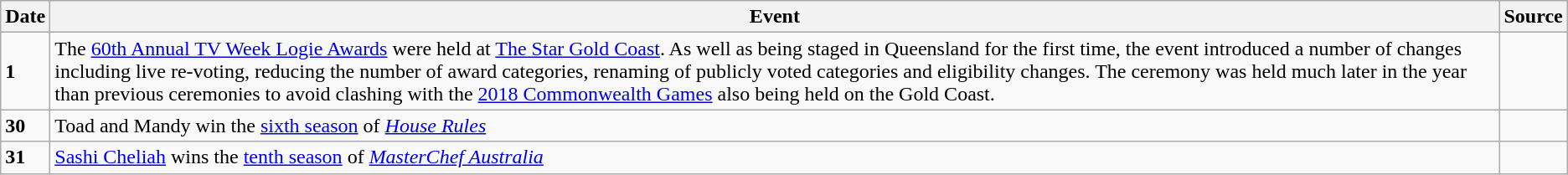<table class="wikitable">
<tr>
<th>Date</th>
<th>Event</th>
<th>Source</th>
</tr>
<tr>
<td><strong>1</strong></td>
<td>The <a href='#'>60th Annual TV Week Logie Awards</a> were held at <a href='#'>The Star Gold Coast</a>. As well as being staged in Queensland for the first time, the event introduced a number of changes including live re-voting, reducing the number of award categories, renaming of publicly voted categories and eligibility changes. The ceremony was held much later in the year than previous ceremonies to avoid clashing with the <a href='#'>2018 Commonwealth Games</a> also being held on the Gold Coast.</td>
<td></td>
</tr>
<tr>
<td><strong>30</strong></td>
<td>Toad and Mandy win the <a href='#'>sixth season</a> of <em><a href='#'>House Rules</a></em></td>
<td></td>
</tr>
<tr>
<td><strong>31</strong></td>
<td><a href='#'>Sashi Cheliah</a> wins the <a href='#'>tenth season</a> of <em><a href='#'>MasterChef Australia</a></em></td>
<td></td>
</tr>
</table>
